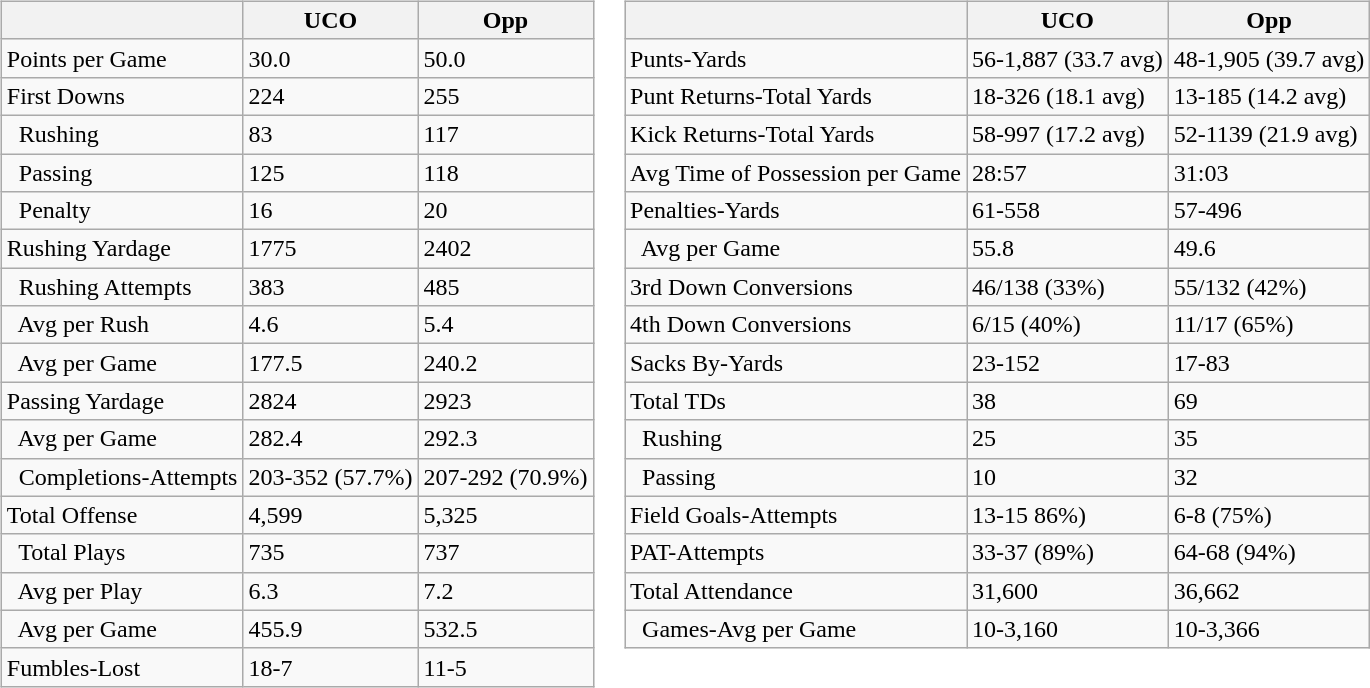<table>
<tr>
<td valign="top"><br><table class="wikitable" style="white-space:nowrap;">
<tr>
<th></th>
<th>UCO</th>
<th>Opp</th>
</tr>
<tr>
<td>Points per Game</td>
<td>30.0</td>
<td>50.0</td>
</tr>
<tr>
<td>First Downs</td>
<td>224</td>
<td>255</td>
</tr>
<tr>
<td>  Rushing</td>
<td>83</td>
<td>117</td>
</tr>
<tr>
<td>  Passing</td>
<td>125</td>
<td>118</td>
</tr>
<tr>
<td>  Penalty</td>
<td>16</td>
<td>20</td>
</tr>
<tr>
<td>Rushing Yardage</td>
<td>1775</td>
<td>2402</td>
</tr>
<tr>
<td>  Rushing Attempts</td>
<td>383</td>
<td>485</td>
</tr>
<tr>
<td>  Avg per Rush</td>
<td>4.6</td>
<td>5.4</td>
</tr>
<tr>
<td>  Avg per Game</td>
<td>177.5</td>
<td>240.2</td>
</tr>
<tr>
<td>Passing Yardage</td>
<td>2824</td>
<td>2923</td>
</tr>
<tr>
<td>  Avg per Game</td>
<td>282.4</td>
<td>292.3</td>
</tr>
<tr>
<td>  Completions-Attempts</td>
<td>203-352 (57.7%)</td>
<td>207-292 (70.9%)</td>
</tr>
<tr>
<td>Total Offense</td>
<td>4,599</td>
<td>5,325</td>
</tr>
<tr>
<td>  Total Plays</td>
<td>735</td>
<td>737</td>
</tr>
<tr>
<td>  Avg per Play</td>
<td>6.3</td>
<td>7.2</td>
</tr>
<tr>
<td>  Avg per Game</td>
<td>455.9</td>
<td>532.5</td>
</tr>
<tr>
<td>Fumbles-Lost</td>
<td>18-7</td>
<td>11-5</td>
</tr>
</table>
</td>
<td valign="top"><br><table class="wikitable" style="white-space:nowrap;">
<tr>
<th></th>
<th>UCO</th>
<th>Opp</th>
</tr>
<tr>
<td>Punts-Yards</td>
<td>56-1,887 (33.7 avg)</td>
<td>48-1,905 (39.7 avg)</td>
</tr>
<tr>
<td>Punt Returns-Total Yards</td>
<td>18-326 (18.1 avg)</td>
<td>13-185 (14.2 avg)</td>
</tr>
<tr>
<td>Kick Returns-Total Yards</td>
<td>58-997 (17.2 avg)</td>
<td>52-1139 (21.9 avg)</td>
</tr>
<tr>
<td>Avg Time of Possession per Game</td>
<td>28:57</td>
<td>31:03</td>
</tr>
<tr>
<td>Penalties-Yards</td>
<td>61-558</td>
<td>57-496</td>
</tr>
<tr>
<td>  Avg per Game</td>
<td>55.8</td>
<td>49.6</td>
</tr>
<tr>
<td>3rd Down Conversions</td>
<td>46/138 (33%)</td>
<td>55/132 (42%)</td>
</tr>
<tr>
<td>4th Down Conversions</td>
<td>6/15 (40%)</td>
<td>11/17 (65%)</td>
</tr>
<tr>
<td>Sacks By-Yards</td>
<td>23-152</td>
<td>17-83</td>
</tr>
<tr>
<td>Total TDs</td>
<td>38</td>
<td>69</td>
</tr>
<tr>
<td>  Rushing</td>
<td>25</td>
<td>35</td>
</tr>
<tr>
<td>  Passing</td>
<td>10</td>
<td>32</td>
</tr>
<tr>
<td>Field Goals-Attempts</td>
<td>13-15 86%)</td>
<td>6-8 (75%)</td>
</tr>
<tr>
<td>PAT-Attempts</td>
<td>33-37 (89%)</td>
<td>64-68 (94%)</td>
</tr>
<tr>
<td>Total Attendance</td>
<td>31,600</td>
<td>36,662</td>
</tr>
<tr>
<td>  Games-Avg per Game</td>
<td>10-3,160</td>
<td>10-3,366</td>
</tr>
</table>
</td>
</tr>
</table>
